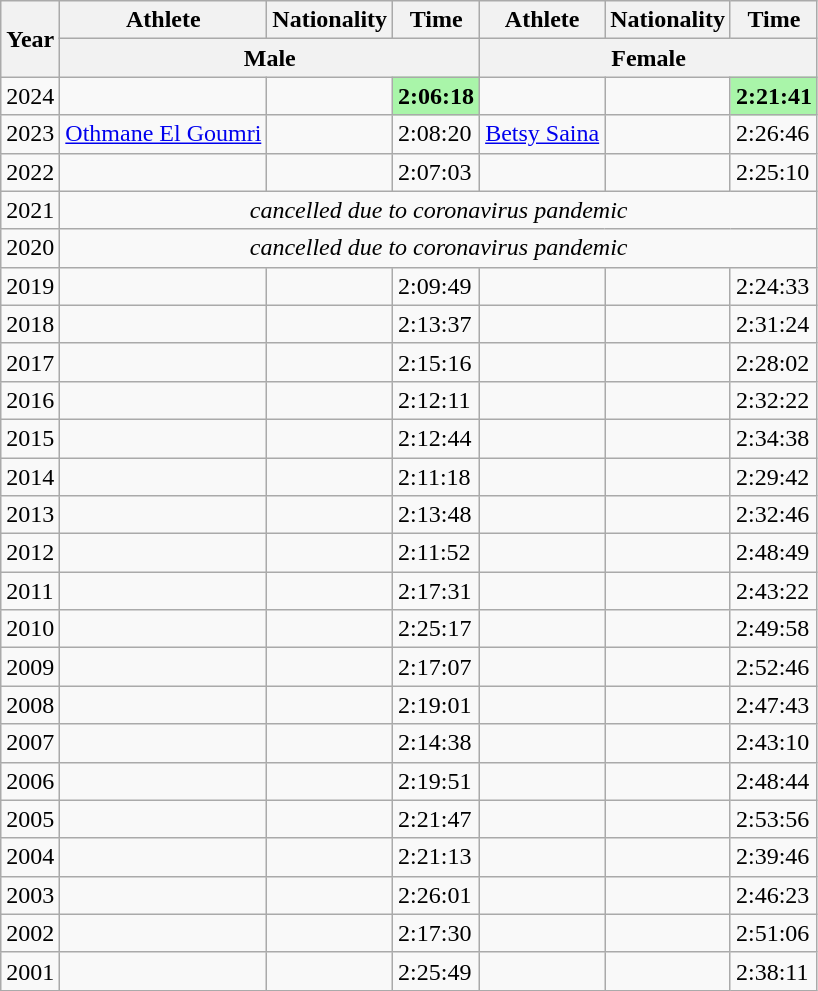<table class="wikitable plainrowheaders sortable">
<tr>
<th scope="col" rowspan="2">Year</th>
<th scope="col">Athlete</th>
<th scope="col">Nationality</th>
<th scope="col">Time</th>
<th scope="col">Athlete</th>
<th scope="col">Nationality</th>
<th scope="col">Time</th>
</tr>
<tr>
<th scope="col" colspan="3">Male</th>
<th scope="col" colspan="3">Female</th>
</tr>
<tr>
<td>2024</td>
<td></td>
<td></td>
<td bgcolor=#A9F5A9><strong>2:06:18</strong></td>
<td></td>
<td></td>
<td bgcolor=#A9F5A9><strong>2:21:41</strong></td>
</tr>
<tr>
<td>2023</td>
<td><a href='#'>Othmane El Goumri</a></td>
<td></td>
<td>2:08:20</td>
<td><a href='#'>Betsy Saina</a></td>
<td></td>
<td>2:26:46</td>
</tr>
<tr>
<td>2022</td>
<td></td>
<td></td>
<td>2:07:03</td>
<td></td>
<td></td>
<td>2:25:10</td>
</tr>
<tr>
<td>2021</td>
<td colspan="6" align="center" data-sort-value=""><em>cancelled due to coronavirus pandemic</em></td>
</tr>
<tr>
<td>2020</td>
<td colspan="6" align="center" data-sort-value=""><em>cancelled due to coronavirus pandemic</em></td>
</tr>
<tr>
<td>2019</td>
<td></td>
<td></td>
<td>2:09:49</td>
<td></td>
<td></td>
<td>2:24:33</td>
</tr>
<tr>
<td>2018</td>
<td></td>
<td></td>
<td>2:13:37</td>
<td></td>
<td></td>
<td>2:31:24</td>
</tr>
<tr>
<td>2017</td>
<td></td>
<td></td>
<td>2:15:16</td>
<td></td>
<td></td>
<td>2:28:02</td>
</tr>
<tr>
<td>2016</td>
<td></td>
<td></td>
<td>2:12:11</td>
<td></td>
<td></td>
<td>2:32:22</td>
</tr>
<tr>
<td>2015</td>
<td></td>
<td></td>
<td>2:12:44</td>
<td></td>
<td></td>
<td>2:34:38</td>
</tr>
<tr>
<td>2014</td>
<td></td>
<td></td>
<td>2:11:18</td>
<td></td>
<td></td>
<td>2:29:42</td>
</tr>
<tr>
<td>2013</td>
<td></td>
<td></td>
<td>2:13:48</td>
<td></td>
<td></td>
<td>2:32:46</td>
</tr>
<tr>
<td>2012</td>
<td></td>
<td></td>
<td>2:11:52</td>
<td></td>
<td></td>
<td>2:48:49</td>
</tr>
<tr>
<td>2011</td>
<td></td>
<td></td>
<td>2:17:31</td>
<td></td>
<td></td>
<td>2:43:22</td>
</tr>
<tr>
<td>2010</td>
<td></td>
<td></td>
<td>2:25:17</td>
<td></td>
<td></td>
<td>2:49:58</td>
</tr>
<tr>
<td>2009</td>
<td></td>
<td></td>
<td>2:17:07</td>
<td></td>
<td></td>
<td>2:52:46</td>
</tr>
<tr>
<td>2008</td>
<td></td>
<td></td>
<td>2:19:01</td>
<td></td>
<td></td>
<td>2:47:43</td>
</tr>
<tr>
<td>2007</td>
<td></td>
<td></td>
<td>2:14:38</td>
<td></td>
<td></td>
<td>2:43:10</td>
</tr>
<tr>
<td>2006</td>
<td></td>
<td></td>
<td>2:19:51</td>
<td></td>
<td></td>
<td>2:48:44</td>
</tr>
<tr>
<td>2005</td>
<td></td>
<td></td>
<td>2:21:47</td>
<td></td>
<td></td>
<td>2:53:56</td>
</tr>
<tr>
<td>2004</td>
<td></td>
<td></td>
<td>2:21:13</td>
<td></td>
<td></td>
<td>2:39:46</td>
</tr>
<tr>
<td>2003</td>
<td></td>
<td></td>
<td>2:26:01</td>
<td></td>
<td></td>
<td>2:46:23</td>
</tr>
<tr>
<td>2002</td>
<td></td>
<td></td>
<td>2:17:30</td>
<td></td>
<td></td>
<td>2:51:06</td>
</tr>
<tr>
<td>2001</td>
<td></td>
<td></td>
<td>2:25:49</td>
<td></td>
<td></td>
<td>2:38:11</td>
</tr>
</table>
